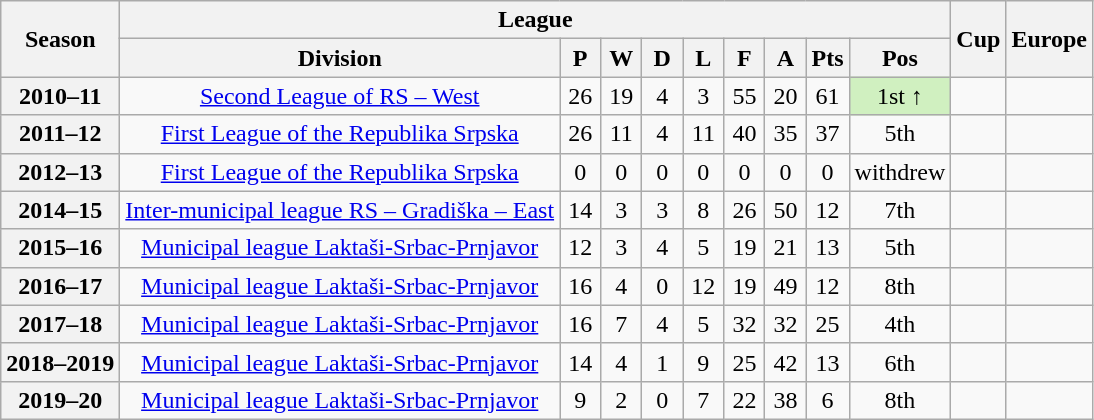<table class="wikitable" style="text-align: center">
<tr>
<th rowspan="2">Season</th>
<th colspan="9">League</th>
<th rowspan="2">Cup</th>
<th rowspan="2">Europe</th>
</tr>
<tr>
<th>Division</th>
<th width="20">P</th>
<th width="20">W</th>
<th width="20">D</th>
<th width="20">L</th>
<th width="20">F</th>
<th width="20">A</th>
<th width="20">Pts</th>
<th>Pos</th>
</tr>
<tr>
<th>2010–11</th>
<td><a href='#'>Second League of RS – West</a></td>
<td>26</td>
<td>19</td>
<td>4</td>
<td>3</td>
<td>55</td>
<td>20</td>
<td>61</td>
<td bgcolor=#D0F0C0>1st ↑</td>
<td></td>
<td></td>
</tr>
<tr>
<th>2011–12</th>
<td><a href='#'>First League of the Republika Srpska</a></td>
<td>26</td>
<td>11</td>
<td>4</td>
<td>11</td>
<td>40</td>
<td>35</td>
<td>37</td>
<td>5th</td>
<td></td>
<td></td>
</tr>
<tr>
<th>2012–13</th>
<td><a href='#'>First League of the Republika Srpska</a></td>
<td>0</td>
<td>0</td>
<td>0</td>
<td>0</td>
<td>0</td>
<td>0</td>
<td>0</td>
<td>withdrew</td>
<td></td>
<td></td>
</tr>
<tr>
<th>2014–15</th>
<td><a href='#'>Inter-municipal league RS – Gradiška – East</a></td>
<td>14</td>
<td>3</td>
<td>3</td>
<td>8</td>
<td>26</td>
<td>50</td>
<td>12</td>
<td>7th</td>
<td></td>
<td></td>
</tr>
<tr>
<th>2015–16</th>
<td><a href='#'>Municipal league Laktaši-Srbac-Prnjavor</a></td>
<td>12</td>
<td>3</td>
<td>4</td>
<td>5</td>
<td>19</td>
<td>21</td>
<td>13</td>
<td>5th</td>
<td></td>
<td></td>
</tr>
<tr>
<th>2016–17</th>
<td><a href='#'>Municipal league Laktaši-Srbac-Prnjavor</a></td>
<td>16</td>
<td>4</td>
<td>0</td>
<td>12</td>
<td>19</td>
<td>49</td>
<td>12</td>
<td>8th</td>
<td></td>
<td></td>
</tr>
<tr>
<th>2017–18</th>
<td><a href='#'>Municipal league Laktaši-Srbac-Prnjavor</a></td>
<td>16</td>
<td>7</td>
<td>4</td>
<td>5</td>
<td>32</td>
<td>32</td>
<td>25</td>
<td>4th</td>
<td></td>
<td></td>
</tr>
<tr>
<th>2018–2019</th>
<td><a href='#'>Municipal league Laktaši-Srbac-Prnjavor</a></td>
<td>14</td>
<td>4</td>
<td>1</td>
<td>9</td>
<td>25</td>
<td>42</td>
<td>13</td>
<td>6th</td>
<td></td>
<td></td>
</tr>
<tr>
<th>2019–20</th>
<td><a href='#'>Municipal league Laktaši-Srbac-Prnjavor</a></td>
<td>9</td>
<td>2</td>
<td>0</td>
<td>7</td>
<td>22</td>
<td>38</td>
<td>6</td>
<td>8th</td>
<td></td>
<td></td>
</tr>
</table>
